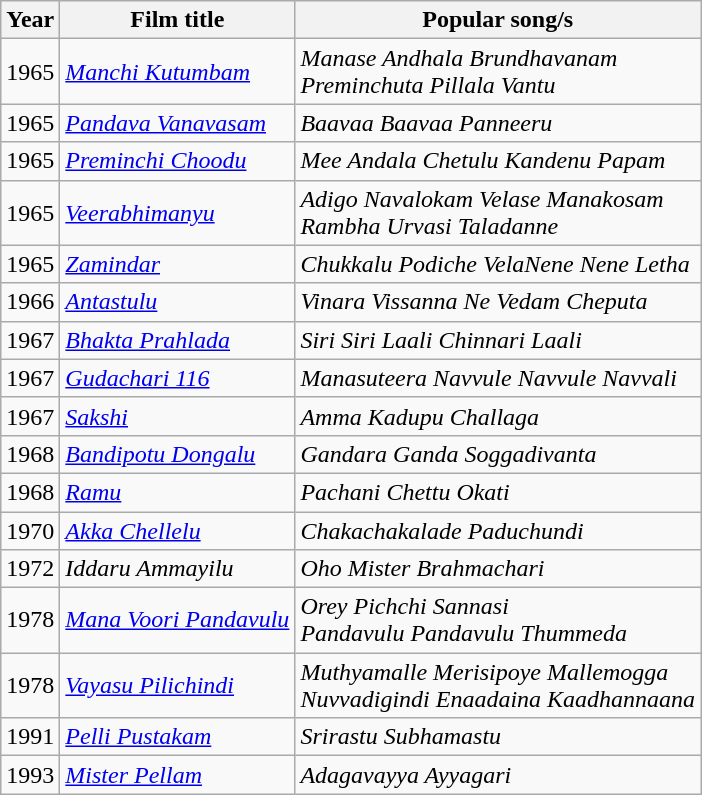<table class="wikitable">
<tr>
<th>Year</th>
<th>Film title</th>
<th>Popular song/s</th>
</tr>
<tr>
<td>1965</td>
<td><em><a href='#'>Manchi Kutumbam</a></em></td>
<td><em>Manase Andhala Brundhavanam</em><br><em>Preminchuta Pillala Vantu</em></td>
</tr>
<tr>
<td>1965</td>
<td><em><a href='#'>Pandava Vanavasam</a></em></td>
<td><em>Baavaa Baavaa Panneeru</em></td>
</tr>
<tr>
<td>1965</td>
<td><em><a href='#'>Preminchi Choodu</a></em></td>
<td><em>Mee Andala Chetulu Kandenu Papam</em></td>
</tr>
<tr>
<td>1965</td>
<td><em><a href='#'>Veerabhimanyu</a></em></td>
<td><em>Adigo Navalokam Velase Manakosam</em><br><em>Rambha Urvasi Taladanne</em></td>
</tr>
<tr>
<td>1965</td>
<td><em><a href='#'>Zamindar</a></em></td>
<td><em>Chukkalu Podiche VelaNene Nene Letha</em></td>
</tr>
<tr>
<td>1966</td>
<td><em><a href='#'>Antastulu</a></em></td>
<td><em>Vinara Vissanna Ne Vedam Cheputa</em></td>
</tr>
<tr>
<td>1967</td>
<td><em><a href='#'>Bhakta Prahlada</a></em></td>
<td><em>Siri Siri Laali Chinnari Laali</em></td>
</tr>
<tr>
<td>1967</td>
<td><em><a href='#'>Gudachari 116</a></em></td>
<td><em>Manasuteera Navvule Navvule Navvali</em></td>
</tr>
<tr>
<td>1967</td>
<td><em><a href='#'>Sakshi</a></em></td>
<td><em>Amma Kadupu Challaga</em></td>
</tr>
<tr>
<td>1968</td>
<td><em><a href='#'>Bandipotu Dongalu</a></em></td>
<td><em>Gandara Ganda Soggadivanta</em></td>
</tr>
<tr>
<td>1968</td>
<td><em><a href='#'>Ramu</a></em></td>
<td><em>Pachani Chettu Okati</em></td>
</tr>
<tr>
<td>1970</td>
<td><em><a href='#'>Akka Chellelu</a></em></td>
<td><em>Chakachakalade Paduchundi</em></td>
</tr>
<tr>
<td>1972</td>
<td><em>Iddaru Ammayilu</em></td>
<td><em>Oho Mister Brahmachari</em></td>
</tr>
<tr>
<td>1978</td>
<td><em><a href='#'>Mana Voori Pandavulu</a></em></td>
<td><em>Orey Pichchi Sannasi</em> <br><em>Pandavulu Pandavulu Thummeda</em></td>
</tr>
<tr>
<td>1978</td>
<td><em><a href='#'>Vayasu Pilichindi</a></em></td>
<td><em>Muthyamalle Merisipoye Mallemogga</em><br><em>Nuvvadigindi Enaadaina Kaadhannaana</em></td>
</tr>
<tr>
<td>1991</td>
<td><em><a href='#'>Pelli Pustakam</a></em></td>
<td><em>Srirastu Subhamastu</em></td>
</tr>
<tr>
<td>1993</td>
<td><em><a href='#'>Mister Pellam</a></em></td>
<td><em>Adagavayya Ayyagari</em></td>
</tr>
</table>
